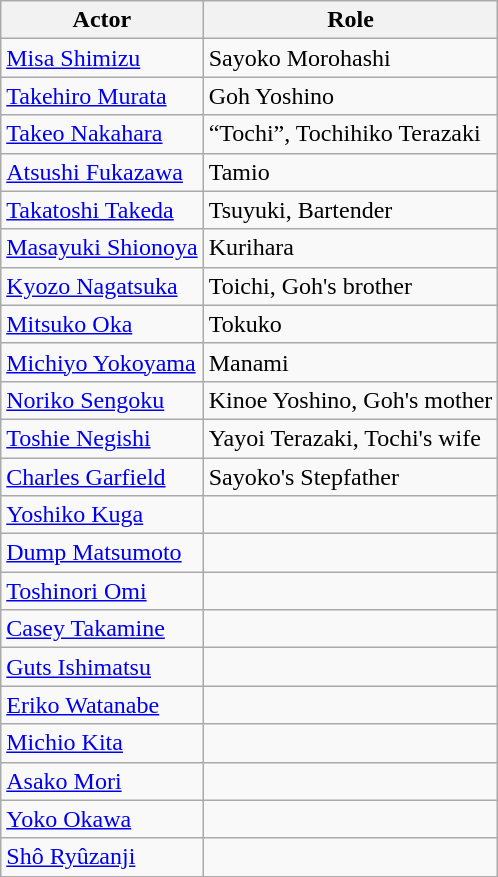<table class="wikitable">
<tr>
<th>Actor</th>
<th>Role</th>
</tr>
<tr>
<td><a href='#'>Misa Shimizu</a></td>
<td>Sayoko Morohashi</td>
</tr>
<tr>
<td><a href='#'>Takehiro Murata</a></td>
<td>Goh Yoshino</td>
</tr>
<tr>
<td><a href='#'>Takeo Nakahara</a></td>
<td>“Tochi”, Tochihiko Terazaki</td>
</tr>
<tr>
<td><a href='#'>Atsushi Fukazawa</a></td>
<td>Tamio</td>
</tr>
<tr>
<td><a href='#'>Takatoshi Takeda</a></td>
<td>Tsuyuki, Bartender</td>
</tr>
<tr>
<td><a href='#'>Masayuki Shionoya</a></td>
<td>Kurihara</td>
</tr>
<tr>
<td><a href='#'>Kyozo Nagatsuka</a></td>
<td>Toichi, Goh's brother</td>
</tr>
<tr>
<td><a href='#'>Mitsuko Oka</a></td>
<td>Tokuko</td>
</tr>
<tr>
<td><a href='#'>Michiyo Yokoyama</a></td>
<td>Manami</td>
</tr>
<tr>
<td><a href='#'>Noriko Sengoku</a></td>
<td>Kinoe Yoshino, Goh's mother</td>
</tr>
<tr>
<td><a href='#'>Toshie Negishi</a></td>
<td>Yayoi Terazaki, Tochi's wife</td>
</tr>
<tr>
<td><a href='#'>Charles Garfield</a></td>
<td>Sayoko's Stepfather</td>
</tr>
<tr>
<td><a href='#'>Yoshiko Kuga</a></td>
<td></td>
</tr>
<tr>
<td><a href='#'>Dump Matsumoto</a></td>
<td></td>
</tr>
<tr>
<td><a href='#'>Toshinori Omi</a></td>
<td></td>
</tr>
<tr>
<td><a href='#'>Casey Takamine</a></td>
<td></td>
</tr>
<tr>
<td><a href='#'>Guts Ishimatsu</a></td>
<td></td>
</tr>
<tr>
<td><a href='#'>Eriko Watanabe</a></td>
<td></td>
</tr>
<tr>
<td><a href='#'>Michio Kita</a></td>
<td></td>
</tr>
<tr>
<td><a href='#'>Asako Mori</a></td>
<td></td>
</tr>
<tr>
<td><a href='#'>Yoko Okawa</a></td>
<td></td>
</tr>
<tr>
<td><a href='#'>Shô Ryûzanji</a></td>
<td></td>
</tr>
</table>
